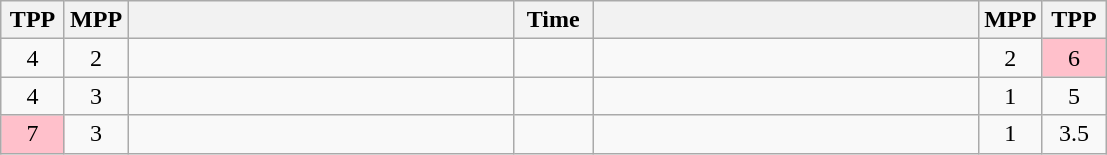<table class="wikitable" style="text-align: center;" |>
<tr>
<th width="35">TPP</th>
<th width="35">MPP</th>
<th width="250"></th>
<th width="45">Time</th>
<th width="250"></th>
<th width="35">MPP</th>
<th width="35">TPP</th>
</tr>
<tr>
<td>4</td>
<td>2</td>
<td style="text-align:left;"></td>
<td></td>
<td style="text-align:left;"></td>
<td>2</td>
<td bgcolor=pink>6</td>
</tr>
<tr>
<td>4</td>
<td>3</td>
<td style="text-align:left;"></td>
<td></td>
<td style="text-align:left;"><strong></strong></td>
<td>1</td>
<td>5</td>
</tr>
<tr>
<td bgcolor=pink>7</td>
<td>3</td>
<td style="text-align:left;"></td>
<td></td>
<td style="text-align:left;"><strong></strong></td>
<td>1</td>
<td>3.5</td>
</tr>
</table>
